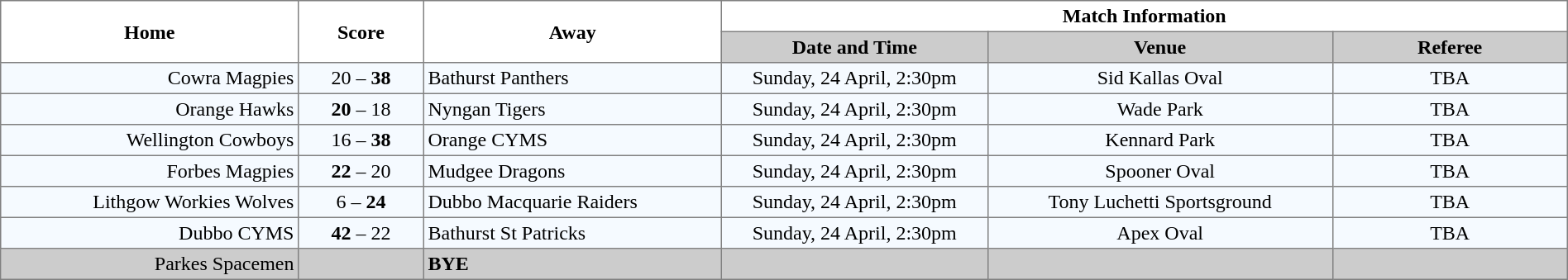<table border="1" cellpadding="3" cellspacing="0" width="100%" style="border-collapse:collapse;  text-align:center;">
<tr>
<th rowspan="2" width="19%">Home</th>
<th rowspan="2" width="8%">Score</th>
<th rowspan="2" width="19%">Away</th>
<th colspan="3">Match Information</th>
</tr>
<tr style="background:#CCCCCC">
<th width="17%">Date and Time</th>
<th width="22%">Venue</th>
<th width="50%">Referee</th>
</tr>
<tr style="text-align:center; background:#f5faff;">
<td align="right">Cowra Magpies </td>
<td>20 – <strong>38</strong></td>
<td align="left"> Bathurst Panthers</td>
<td>Sunday, 24 April, 2:30pm</td>
<td>Sid Kallas Oval</td>
<td>TBA</td>
</tr>
<tr style="text-align:center; background:#f5faff;">
<td align="right">Orange Hawks </td>
<td><strong>20</strong> – 18</td>
<td align="left"> Nyngan Tigers</td>
<td>Sunday, 24 April, 2:30pm</td>
<td>Wade Park</td>
<td>TBA</td>
</tr>
<tr style="text-align:center; background:#f5faff;">
<td align="right">Wellington Cowboys </td>
<td>16 – <strong>38</strong></td>
<td align="left"> Orange CYMS</td>
<td>Sunday, 24 April, 2:30pm</td>
<td>Kennard Park</td>
<td>TBA</td>
</tr>
<tr style="text-align:center; background:#f5faff;">
<td align="right">Forbes Magpies </td>
<td><strong>22</strong> – 20</td>
<td align="left"> Mudgee Dragons</td>
<td>Sunday, 24 April, 2:30pm</td>
<td>Spooner Oval</td>
<td>TBA</td>
</tr>
<tr style="text-align:center; background:#f5faff;">
<td align="right">Lithgow Workies Wolves </td>
<td>6 – <strong>24</strong></td>
<td align="left"> Dubbo Macquarie Raiders</td>
<td>Sunday, 24 April, 2:30pm</td>
<td>Tony Luchetti Sportsground</td>
<td>TBA</td>
</tr>
<tr style="text-align:center; background:#f5faff;">
<td align="right">Dubbo CYMS </td>
<td><strong>42</strong> – 22</td>
<td align="left"> Bathurst St Patricks</td>
<td>Sunday, 24 April, 2:30pm</td>
<td>Apex Oval</td>
<td>TBA</td>
</tr>
<tr style="text-align:center; background:#CCCCCC;">
<td align="right">Parkes Spacemen </td>
<td></td>
<td align="left"><strong>BYE</strong></td>
<td></td>
<td></td>
<td></td>
</tr>
</table>
